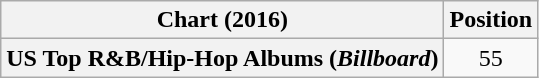<table class="wikitable sortable plainrowheaders">
<tr>
<th scope="col">Chart (2016)</th>
<th scope="col">Position</th>
</tr>
<tr>
<th scope="row">US Top R&B/Hip-Hop Albums (<em>Billboard</em>)</th>
<td style="text-align:center;">55</td>
</tr>
</table>
